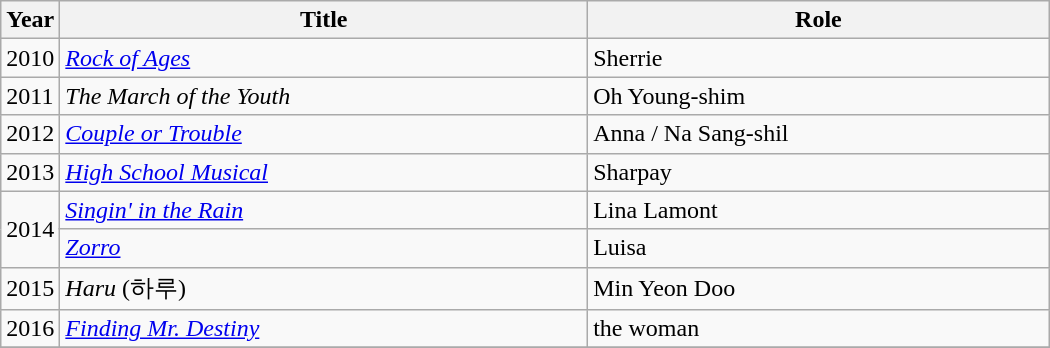<table class="wikitable" style="width:700px">
<tr>
<th width=10>Year</th>
<th>Title</th>
<th>Role</th>
</tr>
<tr>
<td>2010</td>
<td><em><a href='#'>Rock of Ages</a></em></td>
<td>Sherrie</td>
</tr>
<tr>
<td>2011</td>
<td><em>The March of the Youth</em></td>
<td>Oh Young-shim</td>
</tr>
<tr>
<td>2012</td>
<td><em><a href='#'>Couple or Trouble</a></em></td>
<td>Anna / Na Sang-shil</td>
</tr>
<tr>
<td>2013</td>
<td><em><a href='#'>High School Musical</a></em></td>
<td>Sharpay</td>
</tr>
<tr>
<td rowspan="2">2014</td>
<td><em><a href='#'>Singin' in the Rain</a></em></td>
<td>Lina Lamont</td>
</tr>
<tr>
<td><em><a href='#'>Zorro</a></em></td>
<td>Luisa</td>
</tr>
<tr>
<td>2015</td>
<td><em>Haru</em> (하루)</td>
<td>Min Yeon Doo</td>
</tr>
<tr>
<td>2016</td>
<td><em><a href='#'>Finding Mr. Destiny</a></em></td>
<td>the woman</td>
</tr>
<tr>
</tr>
</table>
